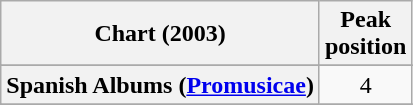<table class="wikitable sortable plainrowheaders" style="text-align:center;">
<tr>
<th scope="col">Chart (2003)</th>
<th scope="col">Peak<br> position</th>
</tr>
<tr>
</tr>
<tr>
</tr>
<tr>
</tr>
<tr>
</tr>
<tr>
</tr>
<tr>
</tr>
<tr>
<th scope="row">Spanish Albums (<a href='#'>Promusicae</a>)</th>
<td align="center">4</td>
</tr>
<tr>
</tr>
<tr>
</tr>
<tr>
</tr>
<tr>
</tr>
</table>
